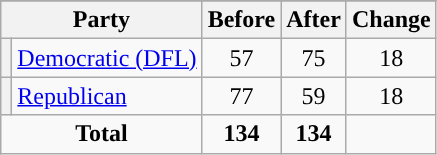<table class="wikitable" style="text-align:center;">
<tr>
</tr>
<tr>
<th colspan=2>Party</th>
<th>Before</th>
<th>After</th>
<th>Change</th>
</tr>
<tr>
<th style="background-color:"></th>
<td style="text-align:left;"><a href='#'>Democratic (DFL)</a></td>
<td>57</td>
<td>75</td>
<td> 18</td>
</tr>
<tr>
<th style="background-color:"></th>
<td style="text-align:left;"><a href='#'>Republican</a></td>
<td>77</td>
<td>59</td>
<td> 18</td>
</tr>
<tr>
<td colspan=2><strong>Total</strong></td>
<td><strong>134</strong></td>
<td><strong>134</strong></td>
<td></td>
</tr>
</table>
